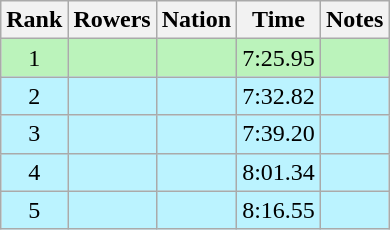<table class="wikitable sortable" style="text-align:center">
<tr>
<th>Rank</th>
<th>Rowers</th>
<th>Nation</th>
<th>Time</th>
<th>Notes</th>
</tr>
<tr bgcolor=bbf3bb>
<td>1</td>
<td align=left data-sort-value="Peter, Birgit"></td>
<td align=left></td>
<td>7:25.95</td>
<td></td>
</tr>
<tr bgcolor=bbf3ff>
<td>2</td>
<td align=left data-sort-value="Madina, Stefka"></td>
<td align=left></td>
<td>7:32.82</td>
<td></td>
</tr>
<tr bgcolor=bbf3ff>
<td>3</td>
<td align=left></td>
<td align=left></td>
<td>7:39.20</td>
<td></td>
</tr>
<tr bgcolor=bbf3ff>
<td>4</td>
<td align=left data-sort-value="Andreae, Sally"></td>
<td align=left></td>
<td>8:01.34</td>
<td></td>
</tr>
<tr bgcolor=bbf3ff>
<td>5</td>
<td align=left></td>
<td align=left></td>
<td>8:16.55</td>
<td></td>
</tr>
</table>
